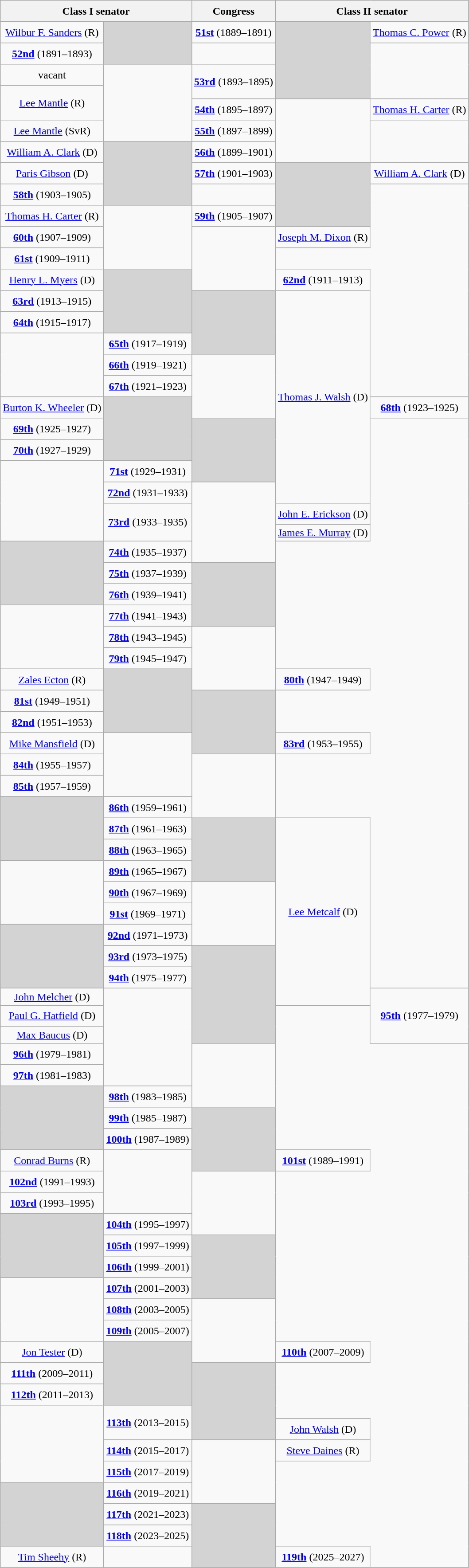<table class="wikitable sticky-header">
<tr style="height:2em" align=center>
<th colspan=2>Class I senator</th>
<th>Congress</th>
<th colspan=2>Class II senator</th>
</tr>
<tr style="height:2em" align=center>
<td><a href='#'>Wilbur F. Sanders</a> (R)</td>
<td rowspan="2" style="background: #D3D3D3"></td>
<td><strong><a href='#'>51st</a></strong> (1889–1891)</td>
<td rowspan="4" style="background: #D3D3D3"></td>
<td><a href='#'>Thomas C. Power</a> (R)</td>
</tr>
<tr style="height:2em" align=center>
<td><strong><a href='#'>52nd</a></strong> (1891–1893)</td>
</tr>
<tr style="height:2em" align=center>
<td>vacant</td>
<td rowspan="4"></td>
<td rowspan=2><strong><a href='#'>53rd</a></strong> (1893–1895)</td>
</tr>
<tr style="height:1.25em" align=center>
<td rowspan="2" ><a href='#'>Lee Mantle</a> (R)</td>
</tr>
<tr style="height:2em" align=center>
<td><strong><a href='#'>54th</a></strong> (1895–1897)</td>
<td rowspan="3"></td>
<td><a href='#'>Thomas H. Carter</a> (R)</td>
</tr>
<tr style="height:2em" align=center>
<td><a href='#'>Lee Mantle</a> (SvR)</td>
<td><strong><a href='#'>55th</a></strong> (1897–1899)</td>
</tr>
<tr style="height:2em" align=center>
<td><a href='#'>William A. Clark</a> (D)</td>
<td rowspan="3" style="background: #D3D3D3"></td>
<td><strong><a href='#'>56th</a></strong> (1899–1901)</td>
</tr>
<tr style="height:2em" align=center>
<td><a href='#'>Paris Gibson</a> (D)</td>
<td><strong><a href='#'>57th</a></strong> (1901–1903)</td>
<td rowspan="3" style="background: #D3D3D3"></td>
<td><a href='#'>William A. Clark</a> (D)</td>
</tr>
<tr style="height:2em" align=center>
<td><strong><a href='#'>58th</a></strong> (1903–1905)</td>
</tr>
<tr style="height:2em" align=center>
<td><a href='#'>Thomas H. Carter</a> (R)</td>
<td rowspan="3"></td>
<td><strong><a href='#'>59th</a></strong> (1905–1907)</td>
</tr>
<tr style="height:2em" align=center>
<td><strong><a href='#'>60th</a></strong> (1907–1909)</td>
<td rowspan="3"></td>
<td><a href='#'>Joseph M. Dixon</a> (R)</td>
</tr>
<tr style="height:2em" align=center>
<td><strong><a href='#'>61st</a></strong> (1909–1911)</td>
</tr>
<tr style="height:2em" align=center>
<td><a href='#'>Henry L. Myers</a> (D)</td>
<td rowspan="3" style="background: #D3D3D3"></td>
<td><strong><a href='#'>62nd</a></strong> (1911–1913)</td>
</tr>
<tr style="height:2em" align=center>
<td><strong><a href='#'>63rd</a></strong> (1913–1915)</td>
<td rowspan="3" style="background: #D3D3D3"></td>
<td rowspan="10" ><a href='#'>Thomas J. Walsh</a> (D)</td>
</tr>
<tr style="height:2em" align=center>
<td><strong><a href='#'>64th</a></strong> (1915–1917)</td>
</tr>
<tr style="height:2em" align=center>
<td rowspan="3"></td>
<td><strong><a href='#'>65th</a></strong> (1917–1919)</td>
</tr>
<tr style="height:2em" align=center>
<td><strong><a href='#'>66th</a></strong> (1919–1921)</td>
<td rowspan="3"></td>
</tr>
<tr style="height:2em" align=center>
<td><strong><a href='#'>67th</a></strong> (1921–1923)</td>
</tr>
<tr style="height:2em" align=center>
<td><a href='#'>Burton K. Wheeler</a> (D)</td>
<td rowspan="3" style="background: #D3D3D3"></td>
<td><strong><a href='#'>68th</a></strong> (1923–1925)</td>
</tr>
<tr style="height:2em" align=center>
<td><strong><a href='#'>69th</a></strong> (1925–1927)</td>
<td rowspan="3" style="background: #D3D3D3"></td>
</tr>
<tr style="height:2em" align=center>
<td><strong><a href='#'>70th</a></strong> (1927–1929)</td>
</tr>
<tr style="height:2em" align=center>
<td rowspan="4"></td>
<td><strong><a href='#'>71st</a></strong> (1929–1931)</td>
</tr>
<tr style="height:2em" align=center>
<td><strong><a href='#'>72nd</a></strong> (1931–1933)</td>
<td rowspan="4"></td>
</tr>
<tr style="height:2em" align=center>
<td rowspan=2><strong><a href='#'>73rd</a></strong> (1933–1935)</td>
<td><a href='#'>John E. Erickson</a> (D)</td>
</tr>
<tr style="height:1.25em" align=center>
<td><a href='#'>James E. Murray</a> (D)</td>
</tr>
<tr style="height:2em" align=center>
<td rowspan="3" style="background: #D3D3D3"></td>
<td><strong><a href='#'>74th</a></strong> (1935–1937)</td>
</tr>
<tr style="height:2em" align=center>
<td><strong><a href='#'>75th</a></strong> (1937–1939)</td>
<td rowspan="3" style="background: #D3D3D3"></td>
</tr>
<tr style="height:2em" align=center>
<td><strong><a href='#'>76th</a></strong> (1939–1941)</td>
</tr>
<tr style="height:2em" align=center>
<td rowspan="3"></td>
<td><strong><a href='#'>77th</a></strong> (1941–1943)</td>
</tr>
<tr style="height:2em" align=center>
<td><strong><a href='#'>78th</a></strong> (1943–1945)</td>
<td rowspan="3"></td>
</tr>
<tr style="height:2em" align=center>
<td><strong><a href='#'>79th</a></strong> (1945–1947)</td>
</tr>
<tr style="height:2em" align=center>
<td><a href='#'>Zales Ecton</a> (R)</td>
<td rowspan="3" style="background: #D3D3D3"></td>
<td><strong><a href='#'>80th</a></strong> (1947–1949)</td>
</tr>
<tr style="height:2em" align=center>
<td><strong><a href='#'>81st</a></strong> (1949–1951)</td>
<td rowspan="3" style="background: #D3D3D3"></td>
</tr>
<tr style="height:2em" align=center>
<td><strong><a href='#'>82nd</a></strong> (1951–1953)</td>
</tr>
<tr style="height:2em" align=center>
<td><a href='#'>Mike Mansfield</a> (D)</td>
<td rowspan="3"></td>
<td><strong><a href='#'>83rd</a></strong> (1953–1955)</td>
</tr>
<tr style="height:2em" align=center>
<td><strong><a href='#'>84th</a></strong> (1955–1957)</td>
<td rowspan="3"></td>
</tr>
<tr style="height:2em" align=center>
<td><strong><a href='#'>85th</a></strong> (1957–1959)</td>
</tr>
<tr style="height:2em" align=center>
<td rowspan="3" style="background: #D3D3D3"></td>
<td><strong><a href='#'>86th</a></strong> (1959–1961)</td>
</tr>
<tr style="height:2em" align=center>
<td><strong><a href='#'>87th</a></strong> (1961–1963)</td>
<td rowspan="3" style="background: #D3D3D3"></td>
<td rowspan="9" ><a href='#'>Lee Metcalf</a> (D)</td>
</tr>
<tr style="height:2em" align=center>
<td><strong><a href='#'>88th</a></strong> (1963–1965)</td>
</tr>
<tr style="height:2em" align=center>
<td rowspan="3"></td>
<td><strong><a href='#'>89th</a></strong> (1965–1967)</td>
</tr>
<tr style="height:2em" align=center>
<td><strong><a href='#'>90th</a></strong> (1967–1969)</td>
<td rowspan="3"></td>
</tr>
<tr style="height:2em" align=center>
<td><strong><a href='#'>91st</a></strong> (1969–1971)</td>
</tr>
<tr style="height:2em" align=center>
<td rowspan="3" style="background: #D3D3D3"></td>
<td><strong><a href='#'>92nd</a></strong> (1971–1973)</td>
</tr>
<tr style="height:2em" align=center>
<td><strong><a href='#'>93rd</a></strong> (1973–1975)</td>
<td rowspan="5" style="background: #D3D3D3"></td>
</tr>
<tr style="height:2em" align=center>
<td><strong><a href='#'>94th</a></strong> (1975–1977)</td>
</tr>
<tr style="height:1.25em" align=center>
<td><a href='#'>John Melcher</a> (D)</td>
<td rowspan="5"></td>
<td rowspan=3><strong><a href='#'>95th</a></strong> (1977–1979)</td>
</tr>
<tr style="height:2em" align=center>
<td><a href='#'>Paul G. Hatfield</a> (D)</td>
</tr>
<tr style="height:1.25em" align=center>
<td><a href='#'>Max Baucus</a> (D)</td>
</tr>
<tr style="height:2em" align=center>
<td><strong><a href='#'>96th</a></strong> (1979–1981)</td>
<td rowspan="3"></td>
</tr>
<tr style="height:2em" align=center>
<td><strong><a href='#'>97th</a></strong> (1981–1983)</td>
</tr>
<tr style="height:2em" align=center>
<td rowspan="3" style="background: #D3D3D3"></td>
<td><strong><a href='#'>98th</a></strong> (1983–1985)</td>
</tr>
<tr style="height:2em" align=center>
<td><strong><a href='#'>99th</a></strong> (1985–1987)</td>
<td rowspan="3" style="background: #D3D3D3"></td>
</tr>
<tr style="height:2em" align=center>
<td><strong><a href='#'>100th</a></strong> (1987–1989)</td>
</tr>
<tr style="height:2em" align=center>
<td><a href='#'>Conrad Burns</a> (R)</td>
<td rowspan="3"></td>
<td><strong><a href='#'>101st</a></strong> (1989–1991)</td>
</tr>
<tr style="height:2em" align=center>
<td><strong><a href='#'>102nd</a></strong> (1991–1993)</td>
<td rowspan="3"></td>
</tr>
<tr style="height:2em" align=center>
<td><strong><a href='#'>103rd</a></strong> (1993–1995)</td>
</tr>
<tr style="height:2em" align=center>
<td rowspan="3" style="background: #D3D3D3"></td>
<td><strong><a href='#'>104th</a></strong> (1995–1997)</td>
</tr>
<tr style="height:2em" align=center>
<td><strong><a href='#'>105th</a></strong> (1997–1999)</td>
<td rowspan="3" style="background: #D3D3D3"></td>
</tr>
<tr style="height:2em" align=center>
<td><strong><a href='#'>106th</a></strong> (1999–2001)</td>
</tr>
<tr style="height:2em" align=center>
<td rowspan="3"></td>
<td><strong><a href='#'>107th</a></strong> (2001–2003)</td>
</tr>
<tr style="height:2em" align=center>
<td><strong><a href='#'>108th</a></strong> (2003–2005)</td>
<td rowspan="3"></td>
</tr>
<tr style="height:2em" align=center>
<td><strong><a href='#'>109th</a></strong> (2005–2007)</td>
</tr>
<tr style="height:2em" align=center>
<td><a href='#'>Jon Tester</a> (D)</td>
<td rowspan="3" style="background: #D3D3D3"></td>
<td><strong><a href='#'>110th</a></strong> (2007–2009)</td>
</tr>
<tr style="height:2em" align=center>
<td><strong><a href='#'>111th</a></strong> (2009–2011)</td>
<td rowspan="4" style="background: #D3D3D3"></td>
</tr>
<tr style="height:2em" align=center>
<td><strong><a href='#'>112th</a></strong> (2011–2013)</td>
</tr>
<tr style="height:1.25em" align=center>
<td rowspan="4"></td>
<td rowspan="2"><strong><a href='#'>113th</a></strong> (2013–2015)</td>
</tr>
<tr style="height:2em" align=center>
<td><a href='#'>John Walsh</a> (D)</td>
</tr>
<tr style="height:2em" align=center>
<td><strong><a href='#'>114th</a></strong> (2015–2017)</td>
<td rowspan="3"></td>
<td><a href='#'>Steve Daines</a> (R)</td>
</tr>
<tr style="height:2em" align=center>
<td><strong><a href='#'>115th</a></strong> (2017–2019)</td>
</tr>
<tr style="height:2em" align=center>
<td rowspan="3" style="background: #D3D3D3"></td>
<td><strong><a href='#'>116th</a></strong> (2019–2021)</td>
</tr>
<tr style="height:2em" align=center>
<td><strong><a href='#'>117th</a></strong> (2021–2023)</td>
<td rowspan="3" style="background: #D3D3D3"></td>
</tr>
<tr style="height:2em" align=center>
<td><strong><a href='#'>118th</a></strong> (2023–2025)</td>
</tr>
<tr style="height:2em" align=center>
<td><a href='#'>Tim Sheehy</a> (R)</td>
<td rowspan="1"></td>
<td><strong><a href='#'>119th</a></strong> (2025–2027)</td>
</tr>
</table>
